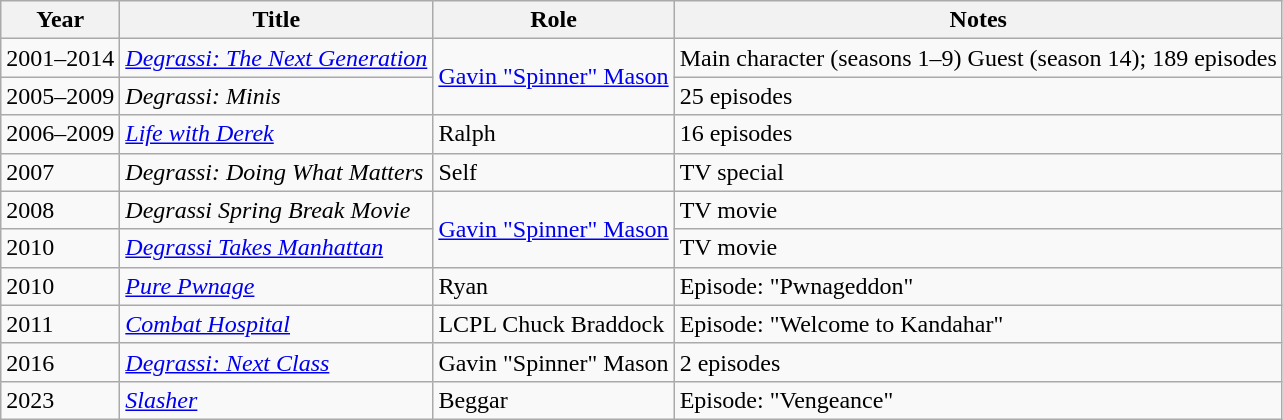<table class="wikitable sortable">
<tr>
<th>Year</th>
<th>Title</th>
<th>Role</th>
<th class="unsortable">Notes</th>
</tr>
<tr>
<td>2001–2014</td>
<td><em><a href='#'>Degrassi: The Next Generation</a></em></td>
<td rowspan="2"><a href='#'>Gavin "Spinner" Mason</a></td>
<td>Main character (seasons 1–9) Guest (season 14); 189 episodes</td>
</tr>
<tr>
<td>2005–2009</td>
<td><em>Degrassi: Minis</em></td>
<td>25 episodes</td>
</tr>
<tr>
<td>2006–2009</td>
<td><em><a href='#'>Life with Derek</a></em></td>
<td>Ralph</td>
<td>16 episodes</td>
</tr>
<tr>
<td>2007</td>
<td><em>Degrassi: Doing What Matters</em></td>
<td>Self</td>
<td>TV special</td>
</tr>
<tr>
<td>2008</td>
<td><em>Degrassi Spring Break Movie</em></td>
<td rowspan="2"><a href='#'>Gavin "Spinner" Mason</a></td>
<td>TV movie</td>
</tr>
<tr>
<td>2010</td>
<td><em><a href='#'>Degrassi Takes Manhattan</a></em></td>
<td>TV movie</td>
</tr>
<tr>
<td>2010</td>
<td><em><a href='#'>Pure Pwnage</a></em></td>
<td>Ryan</td>
<td>Episode: "Pwnageddon"</td>
</tr>
<tr>
<td>2011</td>
<td><em><a href='#'>Combat Hospital</a></em></td>
<td>LCPL Chuck Braddock</td>
<td>Episode: "Welcome to Kandahar"</td>
</tr>
<tr>
<td>2016</td>
<td><em><a href='#'>Degrassi: Next Class</a></em></td>
<td>Gavin "Spinner" Mason</td>
<td>2 episodes</td>
</tr>
<tr>
<td>2023</td>
<td><em><a href='#'>Slasher</a></em></td>
<td>Beggar</td>
<td>Episode: "Vengeance"</td>
</tr>
</table>
